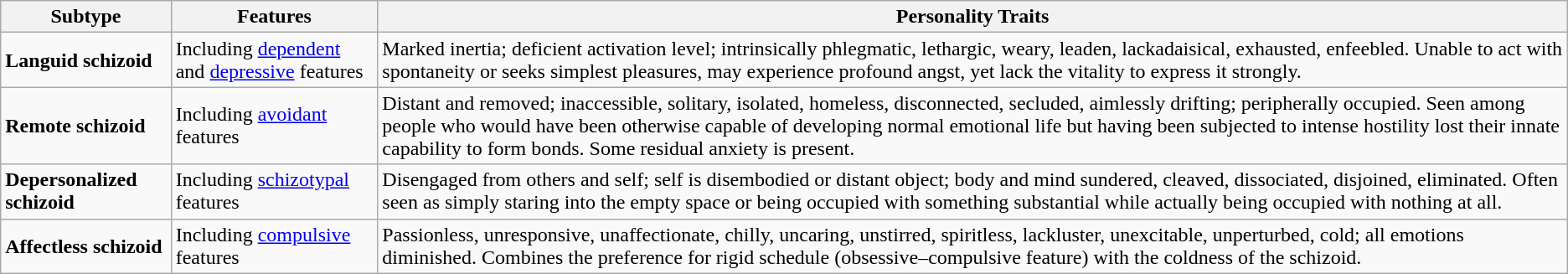<table class="wikitable">
<tr>
<th>Subtype</th>
<th>Features</th>
<th>Personality Traits</th>
</tr>
<tr>
<td><strong>Languid schizoid</strong></td>
<td>Including <a href='#'>dependent</a> and <a href='#'>depressive</a> features</td>
<td>Marked inertia; deficient activation level; intrinsically phlegmatic, lethargic, weary, leaden, lackadaisical, exhausted, enfeebled. Unable to act with spontaneity or seeks simplest pleasures, may experience profound angst, yet lack the vitality to express it strongly.</td>
</tr>
<tr>
<td><strong>Remote schizoid</strong></td>
<td>Including <a href='#'>avoidant</a> features</td>
<td>Distant and removed; inaccessible, solitary, isolated, homeless, disconnected, secluded, aimlessly drifting; peripherally occupied. Seen among people who would have been otherwise capable of developing normal emotional life but having been subjected to intense hostility lost their innate capability to form bonds. Some residual anxiety is present.</td>
</tr>
<tr>
<td><strong>Depersonalized schizoid</strong></td>
<td>Including <a href='#'>schizotypal</a> features</td>
<td>Disengaged from others and self; self is disembodied or distant object; body and mind sundered, cleaved, dissociated, disjoined, eliminated. Often seen as simply staring into the empty space or being occupied with something substantial while actually being occupied with nothing at all.</td>
</tr>
<tr>
<td><strong>Affectless schizoid</strong></td>
<td>Including <a href='#'>compulsive</a> features</td>
<td>Passionless, unresponsive, unaffectionate, chilly, uncaring, unstirred, spiritless, lackluster, unexcitable, unperturbed, cold; all emotions diminished. Combines the preference for rigid schedule (obsessive–compulsive feature) with the coldness of the schizoid.</td>
</tr>
</table>
